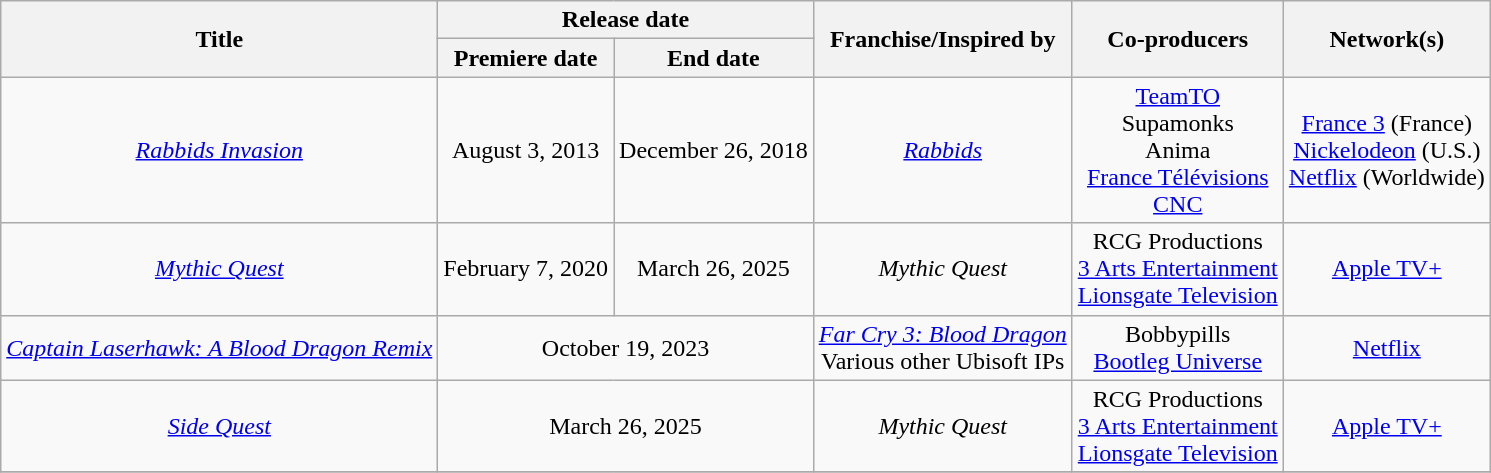<table class="wikitable sortable" style="text-align:center;">
<tr>
<th rowspan=2>Title</th>
<th colspan=2>Release date</th>
<th rowspan=2>Franchise/Inspired by</th>
<th rowspan=2>Co-producers</th>
<th rowspan=2>Network(s)</th>
</tr>
<tr>
<th>Premiere date</th>
<th>End date</th>
</tr>
<tr>
<td><em><a href='#'>Rabbids Invasion</a></em></td>
<td>August 3, 2013</td>
<td>December 26, 2018</td>
<td><em><a href='#'>Rabbids</a></em></td>
<td><a href='#'>TeamTO</a><br>Supamonks<br>Anima<br><a href='#'>France Télévisions</a><br><a href='#'>CNC</a></td>
<td><a href='#'>France 3</a> (France)<br><a href='#'>Nickelodeon</a> (U.S.)<br><a href='#'>Netflix</a> (Worldwide)</td>
</tr>
<tr>
<td><em><a href='#'>Mythic Quest</a></em></td>
<td>February 7, 2020</td>
<td>March 26, 2025</td>
<td><em>Mythic Quest</em></td>
<td>RCG Productions<br><a href='#'>3 Arts Entertainment</a><br><a href='#'>Lionsgate Television</a></td>
<td><a href='#'>Apple TV+</a></td>
</tr>
<tr>
<td><em><a href='#'>Captain Laserhawk: A Blood Dragon Remix</a></em></td>
<td colspan=2>October 19, 2023</td>
<td><em><a href='#'>Far Cry 3: Blood Dragon</a></em><br>Various other Ubisoft IPs</td>
<td>Bobbypills<br><a href='#'>Bootleg Universe</a></td>
<td><a href='#'>Netflix</a></td>
</tr>
<tr>
<td><em><a href='#'>Side Quest</a></em></td>
<td colspan="2">March 26, 2025</td>
<td><em>Mythic Quest</em></td>
<td>RCG Productions<br><a href='#'>3 Arts Entertainment</a><br><a href='#'>Lionsgate Television</a></td>
<td><a href='#'>Apple TV+</a></td>
</tr>
<tr>
</tr>
</table>
